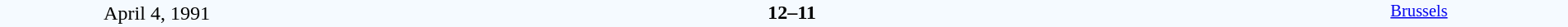<table style="width: 100%; background:#F5FAFF;" cellspacing="0">
<tr>
<td align=center rowspan=3 width=20%>April 4, 1991<br></td>
</tr>
<tr>
<td width=24% align=right></td>
<td align=center width=13%><strong>12–11</strong></td>
<td width=24%></td>
<td style=font-size:85% rowspan=3 valign=top align=center><a href='#'>Brussels</a></td>
</tr>
<tr style=font-size:85%>
<td align=right></td>
<td align=center></td>
<td></td>
</tr>
</table>
